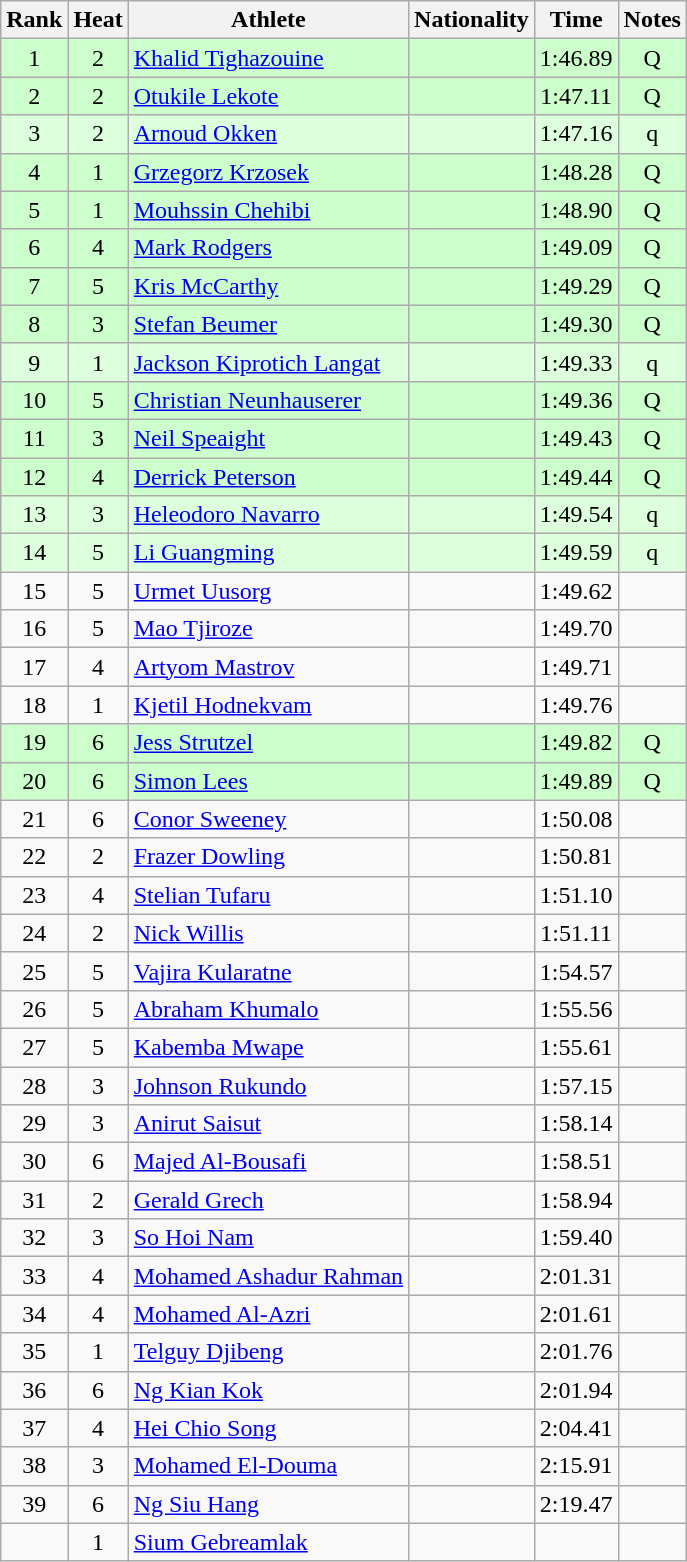<table class="wikitable sortable" style="text-align:center">
<tr>
<th>Rank</th>
<th>Heat</th>
<th>Athlete</th>
<th>Nationality</th>
<th>Time</th>
<th>Notes</th>
</tr>
<tr bgcolor=ccffcc>
<td>1</td>
<td>2</td>
<td align="left"><a href='#'>Khalid Tighazouine</a></td>
<td align=left></td>
<td>1:46.89</td>
<td>Q</td>
</tr>
<tr bgcolor=ccffcc>
<td>2</td>
<td>2</td>
<td align="left"><a href='#'>Otukile Lekote</a></td>
<td align=left></td>
<td>1:47.11</td>
<td>Q</td>
</tr>
<tr bgcolor=ddffdd>
<td>3</td>
<td>2</td>
<td align="left"><a href='#'>Arnoud Okken</a></td>
<td align=left></td>
<td>1:47.16</td>
<td>q</td>
</tr>
<tr bgcolor=ccffcc>
<td>4</td>
<td>1</td>
<td align="left"><a href='#'>Grzegorz Krzosek</a></td>
<td align=left></td>
<td>1:48.28</td>
<td>Q</td>
</tr>
<tr bgcolor=ccffcc>
<td>5</td>
<td>1</td>
<td align="left"><a href='#'>Mouhssin Chehibi</a></td>
<td align=left></td>
<td>1:48.90</td>
<td>Q</td>
</tr>
<tr bgcolor=ccffcc>
<td>6</td>
<td>4</td>
<td align="left"><a href='#'>Mark Rodgers</a></td>
<td align=left></td>
<td>1:49.09</td>
<td>Q</td>
</tr>
<tr bgcolor=ccffcc>
<td>7</td>
<td>5</td>
<td align="left"><a href='#'>Kris McCarthy</a></td>
<td align=left></td>
<td>1:49.29</td>
<td>Q</td>
</tr>
<tr bgcolor=ccffcc>
<td>8</td>
<td>3</td>
<td align="left"><a href='#'>Stefan Beumer</a></td>
<td align=left></td>
<td>1:49.30</td>
<td>Q</td>
</tr>
<tr bgcolor=ddffdd>
<td>9</td>
<td>1</td>
<td align="left"><a href='#'>Jackson Kiprotich Langat</a></td>
<td align=left></td>
<td>1:49.33</td>
<td>q</td>
</tr>
<tr bgcolor=ccffcc>
<td>10</td>
<td>5</td>
<td align="left"><a href='#'>Christian Neunhauserer</a></td>
<td align=left></td>
<td>1:49.36</td>
<td>Q</td>
</tr>
<tr bgcolor=ccffcc>
<td>11</td>
<td>3</td>
<td align="left"><a href='#'>Neil Speaight</a></td>
<td align=left></td>
<td>1:49.43</td>
<td>Q</td>
</tr>
<tr bgcolor=ccffcc>
<td>12</td>
<td>4</td>
<td align="left"><a href='#'>Derrick Peterson</a></td>
<td align=left></td>
<td>1:49.44</td>
<td>Q</td>
</tr>
<tr bgcolor=ddffdd>
<td>13</td>
<td>3</td>
<td align="left"><a href='#'>Heleodoro Navarro</a></td>
<td align=left></td>
<td>1:49.54</td>
<td>q</td>
</tr>
<tr bgcolor=ddffdd>
<td>14</td>
<td>5</td>
<td align="left"><a href='#'>Li Guangming</a></td>
<td align=left></td>
<td>1:49.59</td>
<td>q</td>
</tr>
<tr>
<td>15</td>
<td>5</td>
<td align="left"><a href='#'>Urmet Uusorg</a></td>
<td align=left></td>
<td>1:49.62</td>
<td></td>
</tr>
<tr>
<td>16</td>
<td>5</td>
<td align="left"><a href='#'>Mao Tjiroze</a></td>
<td align=left></td>
<td>1:49.70</td>
<td></td>
</tr>
<tr>
<td>17</td>
<td>4</td>
<td align="left"><a href='#'>Artyom Mastrov</a></td>
<td align=left></td>
<td>1:49.71</td>
<td></td>
</tr>
<tr>
<td>18</td>
<td>1</td>
<td align="left"><a href='#'>Kjetil Hodnekvam</a></td>
<td align=left></td>
<td>1:49.76</td>
<td></td>
</tr>
<tr bgcolor=ccffcc>
<td>19</td>
<td>6</td>
<td align="left"><a href='#'>Jess Strutzel</a></td>
<td align=left></td>
<td>1:49.82</td>
<td>Q</td>
</tr>
<tr bgcolor=ccffcc>
<td>20</td>
<td>6</td>
<td align="left"><a href='#'>Simon Lees</a></td>
<td align=left></td>
<td>1:49.89</td>
<td>Q</td>
</tr>
<tr>
<td>21</td>
<td>6</td>
<td align="left"><a href='#'>Conor Sweeney</a></td>
<td align=left></td>
<td>1:50.08</td>
<td></td>
</tr>
<tr>
<td>22</td>
<td>2</td>
<td align="left"><a href='#'>Frazer Dowling</a></td>
<td align=left></td>
<td>1:50.81</td>
<td></td>
</tr>
<tr>
<td>23</td>
<td>4</td>
<td align="left"><a href='#'>Stelian Tufaru</a></td>
<td align=left></td>
<td>1:51.10</td>
<td></td>
</tr>
<tr>
<td>24</td>
<td>2</td>
<td align="left"><a href='#'>Nick Willis</a></td>
<td align=left></td>
<td>1:51.11</td>
<td></td>
</tr>
<tr>
<td>25</td>
<td>5</td>
<td align="left"><a href='#'>Vajira Kularatne</a></td>
<td align=left></td>
<td>1:54.57</td>
<td></td>
</tr>
<tr>
<td>26</td>
<td>5</td>
<td align="left"><a href='#'>Abraham Khumalo</a></td>
<td align=left></td>
<td>1:55.56</td>
<td></td>
</tr>
<tr>
<td>27</td>
<td>5</td>
<td align="left"><a href='#'>Kabemba Mwape</a></td>
<td align=left></td>
<td>1:55.61</td>
<td></td>
</tr>
<tr>
<td>28</td>
<td>3</td>
<td align="left"><a href='#'>Johnson Rukundo</a></td>
<td align=left></td>
<td>1:57.15</td>
<td></td>
</tr>
<tr>
<td>29</td>
<td>3</td>
<td align="left"><a href='#'>Anirut Saisut</a></td>
<td align=left></td>
<td>1:58.14</td>
<td></td>
</tr>
<tr>
<td>30</td>
<td>6</td>
<td align="left"><a href='#'>Majed Al-Bousafi</a></td>
<td align=left></td>
<td>1:58.51</td>
<td></td>
</tr>
<tr>
<td>31</td>
<td>2</td>
<td align="left"><a href='#'>Gerald Grech</a></td>
<td align=left></td>
<td>1:58.94</td>
<td></td>
</tr>
<tr>
<td>32</td>
<td>3</td>
<td align="left"><a href='#'>So Hoi Nam</a></td>
<td align=left></td>
<td>1:59.40</td>
<td></td>
</tr>
<tr>
<td>33</td>
<td>4</td>
<td align="left"><a href='#'>Mohamed Ashadur Rahman</a></td>
<td align=left></td>
<td>2:01.31</td>
<td></td>
</tr>
<tr>
<td>34</td>
<td>4</td>
<td align="left"><a href='#'>Mohamed Al-Azri</a></td>
<td align=left></td>
<td>2:01.61</td>
<td></td>
</tr>
<tr>
<td>35</td>
<td>1</td>
<td align="left"><a href='#'>Telguy Djibeng</a></td>
<td align=left></td>
<td>2:01.76</td>
<td></td>
</tr>
<tr>
<td>36</td>
<td>6</td>
<td align="left"><a href='#'>Ng Kian Kok</a></td>
<td align=left></td>
<td>2:01.94</td>
<td></td>
</tr>
<tr>
<td>37</td>
<td>4</td>
<td align="left"><a href='#'>Hei Chio Song</a></td>
<td align=left></td>
<td>2:04.41</td>
<td></td>
</tr>
<tr>
<td>38</td>
<td>3</td>
<td align="left"><a href='#'>Mohamed El-Douma</a></td>
<td align=left></td>
<td>2:15.91</td>
<td></td>
</tr>
<tr>
<td>39</td>
<td>6</td>
<td align="left"><a href='#'>Ng Siu Hang</a></td>
<td align=left></td>
<td>2:19.47</td>
<td></td>
</tr>
<tr>
<td></td>
<td>1</td>
<td align="left"><a href='#'>Sium Gebreamlak</a></td>
<td align=left></td>
<td></td>
<td></td>
</tr>
</table>
